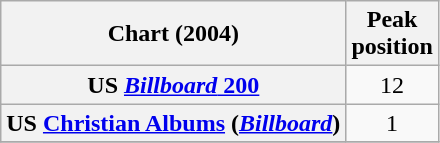<table class="wikitable sortable plainrowheaders">
<tr>
<th scope="col">Chart (2004)</th>
<th scope="col">Peak<br>position</th>
</tr>
<tr>
<th scope="row">US <a href='#'><em>Billboard</em> 200</a></th>
<td align="center">12</td>
</tr>
<tr>
<th scope="row">US <a href='#'>Christian Albums</a> (<em><a href='#'>Billboard</a></em>)</th>
<td align="center">1</td>
</tr>
<tr>
</tr>
</table>
